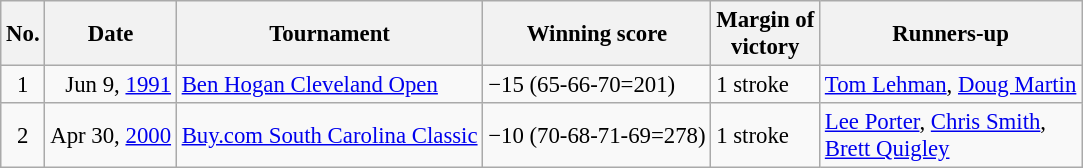<table class="wikitable" style="font-size:95%;">
<tr>
<th>No.</th>
<th>Date</th>
<th>Tournament</th>
<th>Winning score</th>
<th>Margin of<br>victory</th>
<th>Runners-up</th>
</tr>
<tr>
<td align=center>1</td>
<td align=right>Jun 9, <a href='#'>1991</a></td>
<td><a href='#'>Ben Hogan Cleveland Open</a></td>
<td>−15 (65-66-70=201)</td>
<td>1 stroke</td>
<td> <a href='#'>Tom Lehman</a>,  <a href='#'>Doug Martin</a></td>
</tr>
<tr>
<td align=center>2</td>
<td align=right>Apr 30, <a href='#'>2000</a></td>
<td><a href='#'>Buy.com South Carolina Classic</a></td>
<td>−10 (70-68-71-69=278)</td>
<td>1 stroke</td>
<td> <a href='#'>Lee Porter</a>,  <a href='#'>Chris Smith</a>,<br> <a href='#'>Brett Quigley</a></td>
</tr>
</table>
